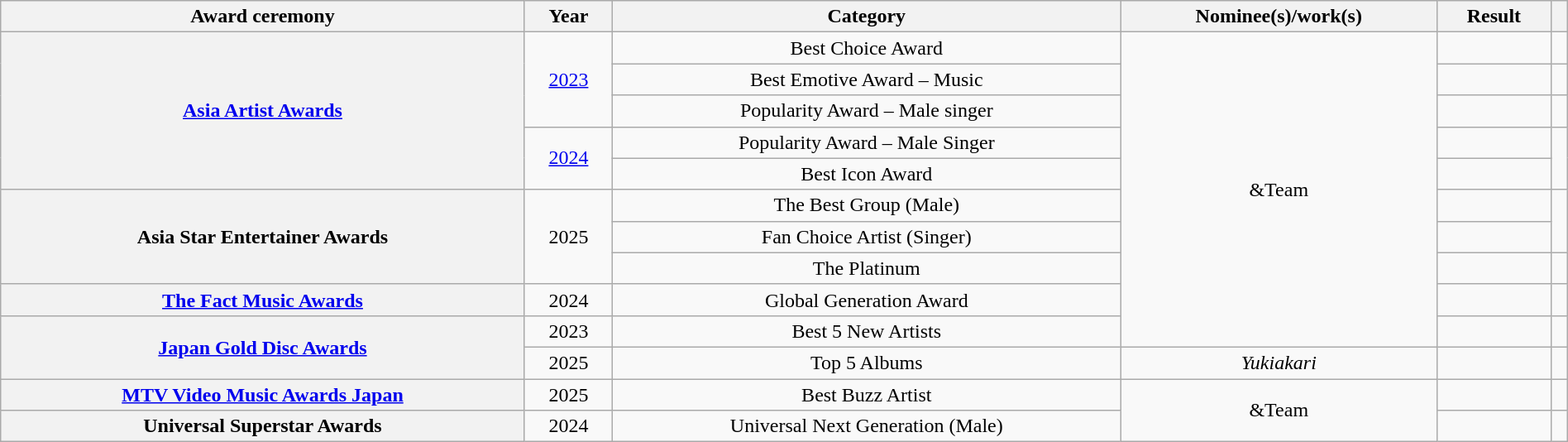<table class="wikitable sortable plainrowheaders" style="text-align:center; width:100%;">
<tr>
<th scope="col">Award ceremony</th>
<th scope="col">Year</th>
<th scope="col">Category</th>
<th scope="col">Nominee(s)/work(s)</th>
<th scope="col">Result</th>
<th scope="col" class="unsortable"></th>
</tr>
<tr>
<th rowspan="5" scope="row"><a href='#'>Asia Artist Awards</a></th>
<td rowspan="3"><a href='#'>2023</a></td>
<td>Best Choice Award</td>
<td rowspan="10">&Team</td>
<td></td>
<td></td>
</tr>
<tr>
<td>Best Emotive Award – Music</td>
<td></td>
<td></td>
</tr>
<tr>
<td>Popularity Award – Male singer</td>
<td></td>
<td></td>
</tr>
<tr>
<td rowspan="2"><a href='#'>2024</a></td>
<td>Popularity Award – Male Singer</td>
<td></td>
<td rowspan="2"></td>
</tr>
<tr>
<td>Best Icon Award</td>
<td></td>
</tr>
<tr>
<th rowspan="3" scope="row">Asia Star Entertainer Awards</th>
<td rowspan="3">2025</td>
<td>The Best Group (Male)</td>
<td></td>
</tr>
<tr>
<td>Fan Choice Artist (Singer)</td>
<td></td>
</tr>
<tr>
<td>The Platinum</td>
<td></td>
<td></td>
</tr>
<tr>
<th scope="row"><a href='#'>The Fact Music Awards</a></th>
<td>2024</td>
<td>Global Generation Award</td>
<td></td>
<td></td>
</tr>
<tr>
<th scope="row" rowspan="2"><a href='#'>Japan Gold Disc Awards</a></th>
<td>2023</td>
<td>Best 5 New Artists</td>
<td></td>
<td></td>
</tr>
<tr>
<td>2025</td>
<td>Top 5 Albums</td>
<td><em>Yukiakari</em></td>
<td></td>
<td></td>
</tr>
<tr>
<th scope="row"><a href='#'>MTV Video Music Awards Japan</a></th>
<td>2025</td>
<td>Best Buzz Artist</td>
<td rowspan="2">&Team</td>
<td></td>
<td></td>
</tr>
<tr>
<th scope="row">Universal Superstar Awards</th>
<td>2024</td>
<td>Universal Next Generation (Male)</td>
<td></td>
<td></td>
</tr>
</table>
